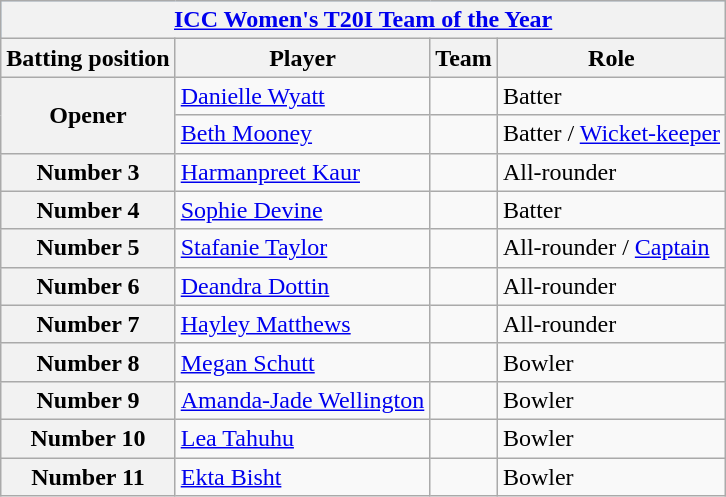<table class="wikitable plainrowheaders">
<tr style="background:#9cf;">
<th colspan="5"><a href='#'>ICC Women's T20I Team of the Year</a></th>
</tr>
<tr>
<th>Batting position</th>
<th>Player</th>
<th>Team</th>
<th>Role</th>
</tr>
<tr>
<th scope=row style=text-align:center; rowspan=2>Opener</th>
<td><a href='#'>Danielle Wyatt</a></td>
<td></td>
<td>Batter</td>
</tr>
<tr>
<td><a href='#'>Beth Mooney</a></td>
<td></td>
<td>Batter / <a href='#'>Wicket-keeper</a></td>
</tr>
<tr>
<th scope=row style=text-align:center;>Number 3</th>
<td><a href='#'>Harmanpreet Kaur</a></td>
<td></td>
<td>All-rounder</td>
</tr>
<tr>
<th scope=row style=text-align:center;>Number 4</th>
<td><a href='#'>Sophie Devine</a></td>
<td></td>
<td>Batter</td>
</tr>
<tr>
<th scope=row style=text-align:center;>Number 5</th>
<td><a href='#'>Stafanie Taylor</a></td>
<td></td>
<td>All-rounder / <a href='#'>Captain</a></td>
</tr>
<tr>
<th scope=row style=text-align:center;>Number 6</th>
<td><a href='#'>Deandra Dottin</a></td>
<td></td>
<td>All-rounder</td>
</tr>
<tr>
<th scope=row style=text-align:center;>Number 7</th>
<td><a href='#'>Hayley Matthews</a></td>
<td></td>
<td>All-rounder</td>
</tr>
<tr>
<th scope=row style=text-align:center;>Number 8</th>
<td><a href='#'>Megan Schutt</a></td>
<td></td>
<td>Bowler</td>
</tr>
<tr>
<th scope=row style=text-align:center;>Number 9</th>
<td><a href='#'>Amanda-Jade Wellington</a></td>
<td></td>
<td>Bowler</td>
</tr>
<tr>
<th scope=row style=text-align:center;>Number 10</th>
<td><a href='#'>Lea Tahuhu</a></td>
<td></td>
<td>Bowler</td>
</tr>
<tr>
<th scope=row style=text-align:center;>Number 11</th>
<td><a href='#'>Ekta Bisht</a></td>
<td></td>
<td>Bowler</td>
</tr>
</table>
